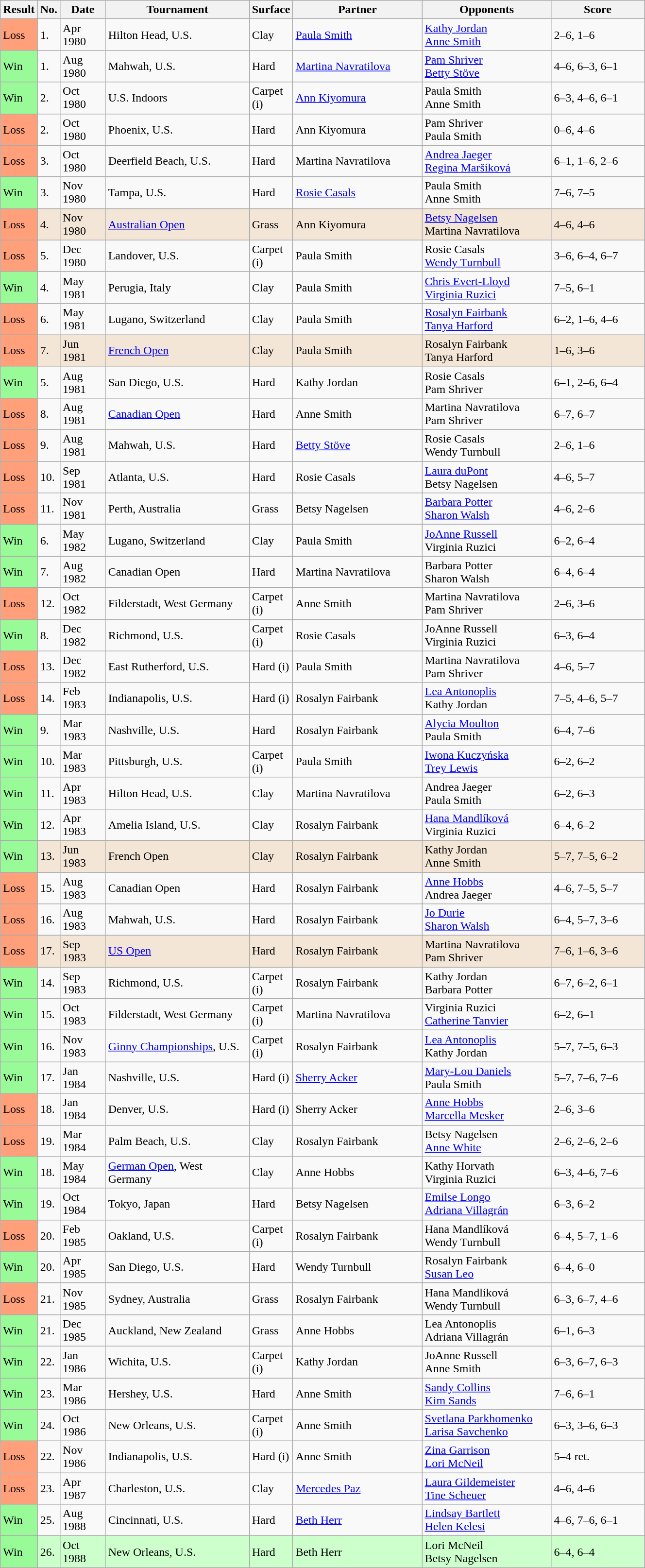<table class="sortable wikitable">
<tr>
<th>Result</th>
<th style="width:20px" class="unsortable">No.</th>
<th style="width:55px">Date</th>
<th style="width:190px">Tournament</th>
<th style="width:50px">Surface</th>
<th style="width:170px">Partner</th>
<th style="width:170px">Opponents</th>
<th style="width:120px" class="unsortable">Score</th>
</tr>
<tr>
<td style="background:#ffa07a;">Loss</td>
<td>1.</td>
<td>Apr 1980</td>
<td>Hilton Head, U.S.</td>
<td>Clay</td>
<td> <a href='#'>Paula Smith</a></td>
<td> <a href='#'>Kathy Jordan</a> <br>  <a href='#'>Anne Smith</a></td>
<td>2–6, 1–6</td>
</tr>
<tr>
<td style="background:#98fb98;">Win</td>
<td>1.</td>
<td>Aug 1980</td>
<td>Mahwah, U.S.</td>
<td>Hard</td>
<td> <a href='#'>Martina Navratilova</a></td>
<td> <a href='#'>Pam Shriver</a> <br>  <a href='#'>Betty Stöve</a></td>
<td>4–6, 6–3, 6–1</td>
</tr>
<tr>
<td style="background:#98fb98;">Win</td>
<td>2.</td>
<td>Oct 1980</td>
<td>U.S. Indoors</td>
<td>Carpet (i)</td>
<td> <a href='#'>Ann Kiyomura</a></td>
<td> Paula Smith <br>  Anne Smith</td>
<td>6–3, 4–6, 6–1</td>
</tr>
<tr>
<td style="background:#ffa07a;">Loss</td>
<td>2.</td>
<td>Oct 1980</td>
<td>Phoenix, U.S.</td>
<td>Hard</td>
<td> Ann Kiyomura</td>
<td> Pam Shriver <br>  Paula Smith</td>
<td>0–6, 4–6</td>
</tr>
<tr>
<td style="background:#ffa07a;">Loss</td>
<td>3.</td>
<td>Oct 1980</td>
<td>Deerfield Beach, U.S.</td>
<td>Hard</td>
<td> Martina Navratilova</td>
<td> <a href='#'>Andrea Jaeger</a> <br>  <a href='#'>Regina Maršíková</a></td>
<td>6–1, 1–6, 2–6</td>
</tr>
<tr>
<td style="background:#98fb98;">Win</td>
<td>3.</td>
<td>Nov 1980</td>
<td>Tampa, U.S.</td>
<td>Hard</td>
<td> <a href='#'>Rosie Casals</a></td>
<td> Paula Smith <br>  Anne Smith</td>
<td>7–6, 7–5</td>
</tr>
<tr style="background:#f3e6d7;">
<td style="background:#ffa07a;">Loss</td>
<td>4.</td>
<td>Nov 1980</td>
<td><a href='#'>Australian Open</a></td>
<td>Grass</td>
<td> Ann Kiyomura</td>
<td> <a href='#'>Betsy Nagelsen</a> <br>  Martina Navratilova</td>
<td>4–6, 4–6</td>
</tr>
<tr>
<td style="background:#ffa07a;">Loss</td>
<td>5.</td>
<td>Dec 1980</td>
<td>Landover, U.S.</td>
<td>Carpet (i)</td>
<td> Paula Smith</td>
<td> Rosie Casals <br>  <a href='#'>Wendy Turnbull</a></td>
<td>3–6, 6–4, 6–7</td>
</tr>
<tr>
<td style="background:#98fb98;">Win</td>
<td>4.</td>
<td>May 1981</td>
<td>Perugia, Italy</td>
<td>Clay</td>
<td> Paula Smith</td>
<td> <a href='#'>Chris Evert-Lloyd</a> <br>  <a href='#'>Virginia Ruzici</a></td>
<td>7–5, 6–1</td>
</tr>
<tr>
<td style="background:#ffa07a;">Loss</td>
<td>6.</td>
<td>May 1981</td>
<td>Lugano, Switzerland</td>
<td>Clay</td>
<td> Paula Smith</td>
<td> <a href='#'>Rosalyn Fairbank</a> <br>  <a href='#'>Tanya Harford</a></td>
<td>6–2, 1–6, 4–6</td>
</tr>
<tr style="background:#f3e6d7;">
<td style="background:#ffa07a;">Loss</td>
<td>7.</td>
<td>Jun 1981</td>
<td><a href='#'>French Open</a></td>
<td>Clay</td>
<td> Paula Smith</td>
<td> Rosalyn Fairbank <br>  Tanya Harford</td>
<td>1–6, 3–6</td>
</tr>
<tr>
<td style="background:#98fb98;">Win</td>
<td>5.</td>
<td>Aug 1981</td>
<td>San Diego, U.S.</td>
<td>Hard</td>
<td> Kathy Jordan</td>
<td> Rosie Casals <br>  Pam Shriver</td>
<td>6–1, 2–6, 6–4</td>
</tr>
<tr>
<td style="background:#ffa07a;">Loss</td>
<td>8.</td>
<td>Aug 1981</td>
<td><a href='#'>Canadian Open</a></td>
<td>Hard</td>
<td> Anne Smith</td>
<td> Martina Navratilova <br>  Pam Shriver</td>
<td>6–7, 6–7</td>
</tr>
<tr>
<td style="background:#ffa07a;">Loss</td>
<td>9.</td>
<td>Aug 1981</td>
<td>Mahwah, U.S.</td>
<td>Hard</td>
<td> <a href='#'>Betty Stöve</a></td>
<td> Rosie Casals <br>  Wendy Turnbull</td>
<td>2–6, 1–6</td>
</tr>
<tr>
<td style="background:#ffa07a;">Loss</td>
<td>10.</td>
<td>Sep 1981</td>
<td>Atlanta, U.S.</td>
<td>Hard</td>
<td> Rosie Casals</td>
<td> <a href='#'>Laura duPont</a> <br>  Betsy Nagelsen</td>
<td>4–6, 5–7</td>
</tr>
<tr>
<td style="background:#ffa07a;">Loss</td>
<td>11.</td>
<td>Nov 1981</td>
<td>Perth, Australia</td>
<td>Grass</td>
<td> Betsy Nagelsen</td>
<td> <a href='#'>Barbara Potter</a> <br>  <a href='#'>Sharon Walsh</a></td>
<td>4–6, 2–6</td>
</tr>
<tr>
<td style="background:#98fb98;">Win</td>
<td>6.</td>
<td>May 1982</td>
<td>Lugano, Switzerland</td>
<td>Clay</td>
<td> Paula Smith</td>
<td> <a href='#'>JoAnne Russell</a> <br>  Virginia Ruzici</td>
<td>6–2, 6–4</td>
</tr>
<tr>
<td style="background:#98fb98;">Win</td>
<td>7.</td>
<td>Aug 1982</td>
<td>Canadian Open</td>
<td>Hard</td>
<td> Martina Navratilova</td>
<td> Barbara Potter <br>  Sharon Walsh</td>
<td>6–4, 6–4</td>
</tr>
<tr>
<td style="background:#ffa07a;">Loss</td>
<td>12.</td>
<td>Oct 1982</td>
<td>Filderstadt, West Germany</td>
<td>Carpet (i)</td>
<td> Anne Smith</td>
<td> Martina Navratilova <br>  Pam Shriver</td>
<td>2–6, 3–6</td>
</tr>
<tr>
<td style="background:#98fb98;">Win</td>
<td>8.</td>
<td>Dec 1982</td>
<td>Richmond, U.S.</td>
<td>Carpet (i)</td>
<td> Rosie Casals</td>
<td> JoAnne Russell <br>  Virginia Ruzici</td>
<td>6–3, 6–4</td>
</tr>
<tr>
<td style="background:#ffa07a;">Loss</td>
<td>13.</td>
<td>Dec 1982</td>
<td>East Rutherford, U.S.</td>
<td>Hard (i)</td>
<td> Paula Smith</td>
<td> Martina Navratilova <br>  Pam Shriver</td>
<td>4–6, 5–7</td>
</tr>
<tr>
<td style="background:#ffa07a;">Loss</td>
<td>14.</td>
<td>Feb 1983</td>
<td>Indianapolis, U.S.</td>
<td>Hard (i)</td>
<td> Rosalyn Fairbank</td>
<td> <a href='#'>Lea Antonoplis</a> <br>  Kathy Jordan</td>
<td>7–5, 4–6, 5–7</td>
</tr>
<tr>
<td style="background:#98fb98;">Win</td>
<td>9.</td>
<td>Mar 1983</td>
<td>Nashville, U.S.</td>
<td>Hard</td>
<td> Rosalyn Fairbank</td>
<td> <a href='#'>Alycia Moulton</a> <br>  Paula Smith</td>
<td>6–4, 7–6</td>
</tr>
<tr>
<td style="background:#98fb98;">Win</td>
<td>10.</td>
<td>Mar 1983</td>
<td>Pittsburgh, U.S.</td>
<td>Carpet (i)</td>
<td> Paula Smith</td>
<td> <a href='#'>Iwona Kuczyńska</a> <br>  <a href='#'>Trey Lewis</a></td>
<td>6–2, 6–2</td>
</tr>
<tr>
<td style="background:#98fb98;">Win</td>
<td>11.</td>
<td>Apr 1983</td>
<td>Hilton Head, U.S.</td>
<td>Clay</td>
<td> Martina Navratilova</td>
<td> Andrea Jaeger <br>  Paula Smith</td>
<td>6–2, 6–3</td>
</tr>
<tr>
<td style="background:#98fb98;">Win</td>
<td>12.</td>
<td>Apr 1983</td>
<td>Amelia Island, U.S.</td>
<td>Clay</td>
<td> Rosalyn Fairbank</td>
<td> <a href='#'>Hana Mandlíková</a> <br>  Virginia Ruzici</td>
<td>6–4, 6–2</td>
</tr>
<tr style="background:#f3e6d7;">
<td style="background:#98fb98;">Win</td>
<td>13.</td>
<td>Jun 1983</td>
<td>French Open</td>
<td>Clay</td>
<td> Rosalyn Fairbank</td>
<td> Kathy Jordan <br>  Anne Smith</td>
<td>5–7, 7–5, 6–2</td>
</tr>
<tr>
<td style="background:#ffa07a;">Loss</td>
<td>15.</td>
<td>Aug 1983</td>
<td>Canadian Open</td>
<td>Hard</td>
<td> Rosalyn Fairbank</td>
<td> <a href='#'>Anne Hobbs</a> <br>  Andrea Jaeger</td>
<td>4–6, 7–5, 5–7</td>
</tr>
<tr>
<td style="background:#ffa07a;">Loss</td>
<td>16.</td>
<td>Aug 1983</td>
<td>Mahwah, U.S.</td>
<td>Hard</td>
<td> Rosalyn Fairbank</td>
<td> <a href='#'>Jo Durie</a> <br>  <a href='#'>Sharon Walsh</a></td>
<td>6–4, 5–7, 3–6</td>
</tr>
<tr style="background:#f3e6d7;">
<td style="background:#ffa07a;">Loss</td>
<td>17.</td>
<td>Sep 1983</td>
<td><a href='#'>US Open</a></td>
<td>Hard</td>
<td> Rosalyn Fairbank</td>
<td> Martina Navratilova <br>  Pam Shriver</td>
<td>7–6, 1–6, 3–6</td>
</tr>
<tr>
<td style="background:#98fb98;">Win</td>
<td>14.</td>
<td>Sep 1983</td>
<td>Richmond, U.S.</td>
<td>Carpet (i)</td>
<td> Rosalyn Fairbank</td>
<td> Kathy Jordan <br>  Barbara Potter</td>
<td>6–7, 6–2, 6–1</td>
</tr>
<tr>
<td style="background:#98fb98;">Win</td>
<td>15.</td>
<td>Oct 1983</td>
<td>Filderstadt, West Germany</td>
<td>Carpet (i)</td>
<td> Martina Navratilova</td>
<td> Virginia Ruzici <br>  <a href='#'>Catherine Tanvier</a></td>
<td>6–2, 6–1</td>
</tr>
<tr>
<td style="background:#98fb98;">Win</td>
<td>16.</td>
<td>Nov 1983</td>
<td><a href='#'>Ginny Championships</a>, U.S.</td>
<td>Carpet (i)</td>
<td> Rosalyn Fairbank</td>
<td> <a href='#'>Lea Antonoplis</a> <br>  Kathy Jordan</td>
<td>5–7, 7–5, 6–3</td>
</tr>
<tr>
<td style="background:#98fb98;">Win</td>
<td>17.</td>
<td>Jan 1984</td>
<td>Nashville, U.S.</td>
<td>Hard (i)</td>
<td> <a href='#'>Sherry Acker</a></td>
<td> <a href='#'>Mary-Lou Daniels</a> <br>  Paula Smith</td>
<td>5–7, 7–6, 7–6</td>
</tr>
<tr>
<td style="background:#ffa07a;">Loss</td>
<td>18.</td>
<td>Jan 1984</td>
<td>Denver, U.S.</td>
<td>Hard (i)</td>
<td> Sherry Acker</td>
<td> <a href='#'>Anne Hobbs</a> <br>  <a href='#'>Marcella Mesker</a></td>
<td>2–6, 3–6</td>
</tr>
<tr>
<td style="background:#ffa07a;">Loss</td>
<td>19.</td>
<td>Mar 1984</td>
<td>Palm Beach, U.S.</td>
<td>Clay</td>
<td> Rosalyn Fairbank</td>
<td> Betsy Nagelsen <br>  <a href='#'>Anne White</a></td>
<td>2–6, 2–6, 2–6</td>
</tr>
<tr>
<td style="background:#98fb98;">Win</td>
<td>18.</td>
<td>May 1984</td>
<td><a href='#'>German Open</a>, West Germany</td>
<td>Clay</td>
<td> Anne Hobbs</td>
<td> Kathy Horvath <br>  Virginia Ruzici</td>
<td>6–3, 4–6, 7–6</td>
</tr>
<tr>
<td style="background:#98fb98;">Win</td>
<td>19.</td>
<td>Oct 1984</td>
<td>Tokyo, Japan</td>
<td>Hard</td>
<td> Betsy Nagelsen</td>
<td> <a href='#'>Emilse Longo</a> <br>  <a href='#'>Adriana Villagrán</a></td>
<td>6–3, 6–2</td>
</tr>
<tr>
<td style="background:#ffa07a;">Loss</td>
<td>20.</td>
<td>Feb 1985</td>
<td>Oakland, U.S.</td>
<td>Carpet (i)</td>
<td> Rosalyn Fairbank</td>
<td> Hana Mandlíková <br>  Wendy Turnbull</td>
<td>6–4, 5–7, 1–6</td>
</tr>
<tr>
<td style="background:#98fb98;">Win</td>
<td>20.</td>
<td>Apr 1985</td>
<td>San Diego, U.S.</td>
<td>Hard</td>
<td> Wendy Turnbull</td>
<td> Rosalyn Fairbank <br>  <a href='#'>Susan Leo</a></td>
<td>6–4, 6–0</td>
</tr>
<tr>
<td style="background:#ffa07a;">Loss</td>
<td>21.</td>
<td>Nov 1985</td>
<td>Sydney, Australia</td>
<td>Grass</td>
<td> Rosalyn Fairbank</td>
<td> Hana Mandlíková <br>  Wendy Turnbull</td>
<td>6–3, 6–7, 4–6</td>
</tr>
<tr>
<td style="background:#98fb98;">Win</td>
<td>21.</td>
<td>Dec 1985</td>
<td>Auckland, New Zealand</td>
<td>Grass</td>
<td> Anne Hobbs</td>
<td> Lea Antonoplis <br>  Adriana Villagrán</td>
<td>6–1, 6–3</td>
</tr>
<tr>
<td style="background:#98fb98;">Win</td>
<td>22.</td>
<td>Jan 1986</td>
<td>Wichita, U.S.</td>
<td>Carpet (i)</td>
<td> Kathy Jordan</td>
<td> JoAnne Russell <br>  Anne Smith</td>
<td>6–3, 6–7, 6–3</td>
</tr>
<tr>
<td style="background:#98fb98;">Win</td>
<td>23.</td>
<td>Mar 1986</td>
<td>Hershey, U.S.</td>
<td>Hard</td>
<td> Anne Smith</td>
<td> <a href='#'>Sandy Collins</a> <br>  <a href='#'>Kim Sands</a></td>
<td>7–6, 6–1</td>
</tr>
<tr>
<td style="background:#98fb98;">Win</td>
<td>24.</td>
<td>Oct 1986</td>
<td>New Orleans, U.S.</td>
<td>Carpet (i)</td>
<td> Anne Smith</td>
<td> <a href='#'>Svetlana Parkhomenko</a> <br>  <a href='#'>Larisa Savchenko</a></td>
<td>6–3, 3–6, 6–3</td>
</tr>
<tr>
<td style="background:#ffa07a;">Loss</td>
<td>22.</td>
<td>Nov 1986</td>
<td>Indianapolis, U.S.</td>
<td>Hard (i)</td>
<td> Anne Smith</td>
<td> <a href='#'>Zina Garrison</a> <br>  <a href='#'>Lori McNeil</a></td>
<td>5–4 ret.</td>
</tr>
<tr>
<td style="background:#ffa07a;">Loss</td>
<td>23.</td>
<td>Apr 1987</td>
<td>Charleston, U.S.</td>
<td>Clay</td>
<td> <a href='#'>Mercedes Paz</a></td>
<td> <a href='#'>Laura Gildemeister</a> <br>  <a href='#'>Tine Scheuer</a></td>
<td>4–6, 4–6</td>
</tr>
<tr>
<td style="background:#98fb98;">Win</td>
<td>25.</td>
<td>Aug 1988</td>
<td>Cincinnati, U.S.</td>
<td>Hard</td>
<td> <a href='#'>Beth Herr</a></td>
<td> <a href='#'>Lindsay Bartlett</a> <br>  <a href='#'>Helen Kelesi</a></td>
<td>4–6, 7–6, 6–1</td>
</tr>
<tr style="background:#cfc;">
<td style="background:#98fb98;">Win</td>
<td>26.</td>
<td>Oct 1988</td>
<td>New Orleans, U.S.</td>
<td>Hard</td>
<td> Beth Herr</td>
<td> Lori McNeil <br>  Betsy Nagelsen</td>
<td>6–4, 6–4</td>
</tr>
</table>
